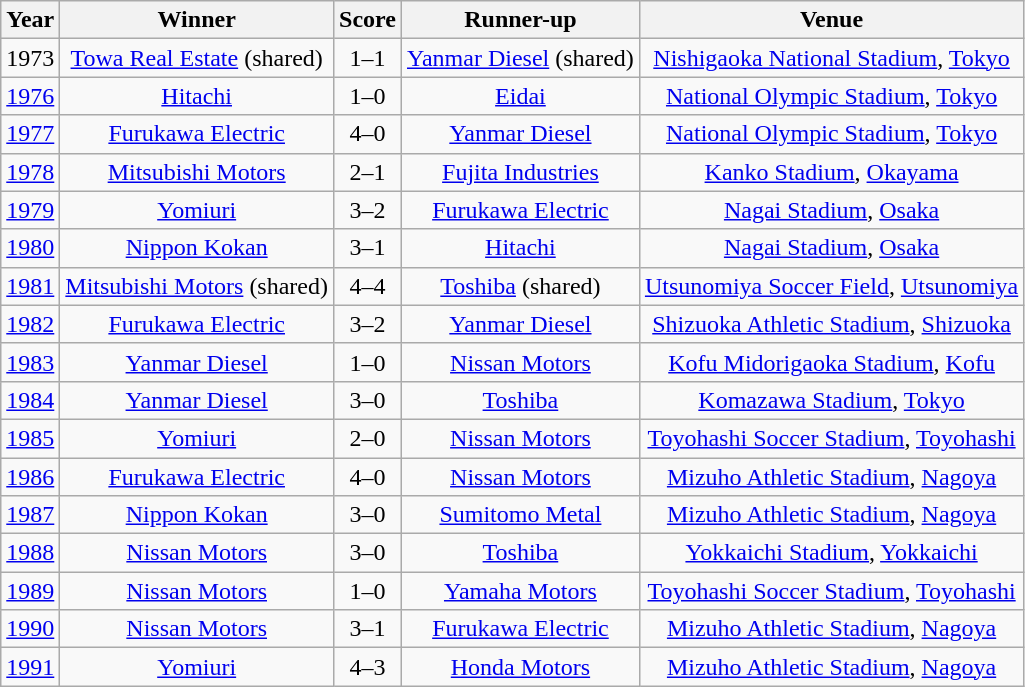<table class="wikitable">
<tr>
<th>Year</th>
<th>Winner</th>
<th>Score</th>
<th>Runner-up</th>
<th>Venue</th>
</tr>
<tr align=center>
<td>1973</td>
<td><a href='#'>Towa Real Estate</a> (shared)</td>
<td>1–1</td>
<td><a href='#'>Yanmar Diesel</a> (shared)</td>
<td><a href='#'>Nishigaoka National Stadium</a>, <a href='#'>Tokyo</a></td>
</tr>
<tr align=center>
<td><a href='#'>1976</a></td>
<td><a href='#'>Hitachi</a></td>
<td>1–0</td>
<td><a href='#'>Eidai</a></td>
<td><a href='#'>National Olympic Stadium</a>, <a href='#'>Tokyo</a></td>
</tr>
<tr align=center>
<td><a href='#'>1977</a></td>
<td><a href='#'>Furukawa Electric</a></td>
<td>4–0</td>
<td><a href='#'>Yanmar Diesel</a></td>
<td><a href='#'>National Olympic Stadium</a>, <a href='#'>Tokyo</a></td>
</tr>
<tr align=center>
<td><a href='#'>1978</a></td>
<td><a href='#'>Mitsubishi Motors</a></td>
<td>2–1</td>
<td><a href='#'>Fujita Industries</a></td>
<td><a href='#'>Kanko Stadium</a>, <a href='#'>Okayama</a></td>
</tr>
<tr align=center>
<td><a href='#'>1979</a></td>
<td><a href='#'>Yomiuri</a></td>
<td>3–2</td>
<td><a href='#'>Furukawa Electric</a></td>
<td><a href='#'>Nagai Stadium</a>, <a href='#'>Osaka</a></td>
</tr>
<tr align=center>
<td><a href='#'>1980</a></td>
<td><a href='#'>Nippon Kokan</a></td>
<td>3–1</td>
<td><a href='#'>Hitachi</a></td>
<td><a href='#'>Nagai Stadium</a>, <a href='#'>Osaka</a></td>
</tr>
<tr align=center>
<td><a href='#'>1981</a></td>
<td><a href='#'>Mitsubishi Motors</a> (shared)</td>
<td>4–4</td>
<td><a href='#'>Toshiba</a> (shared)</td>
<td><a href='#'>Utsunomiya Soccer Field</a>, <a href='#'>Utsunomiya</a></td>
</tr>
<tr align=center>
<td><a href='#'>1982</a></td>
<td><a href='#'>Furukawa Electric</a></td>
<td>3–2</td>
<td><a href='#'>Yanmar Diesel</a></td>
<td><a href='#'>Shizuoka Athletic Stadium</a>, <a href='#'>Shizuoka</a></td>
</tr>
<tr align=center>
<td><a href='#'>1983</a></td>
<td><a href='#'>Yanmar Diesel</a></td>
<td>1–0</td>
<td><a href='#'>Nissan Motors</a></td>
<td><a href='#'>Kofu Midorigaoka Stadium</a>, <a href='#'>Kofu</a></td>
</tr>
<tr align=center>
<td><a href='#'>1984</a></td>
<td><a href='#'>Yanmar Diesel</a></td>
<td>3–0</td>
<td><a href='#'>Toshiba</a></td>
<td><a href='#'>Komazawa Stadium</a>, <a href='#'>Tokyo</a></td>
</tr>
<tr align=center>
<td><a href='#'>1985</a></td>
<td><a href='#'>Yomiuri</a></td>
<td>2–0</td>
<td><a href='#'>Nissan Motors</a></td>
<td><a href='#'>Toyohashi Soccer Stadium</a>, <a href='#'>Toyohashi</a></td>
</tr>
<tr align=center>
<td><a href='#'>1986</a></td>
<td><a href='#'>Furukawa Electric</a></td>
<td>4–0</td>
<td><a href='#'>Nissan Motors</a></td>
<td><a href='#'>Mizuho Athletic Stadium</a>, <a href='#'>Nagoya</a></td>
</tr>
<tr align=center>
<td><a href='#'>1987</a></td>
<td><a href='#'>Nippon Kokan</a></td>
<td>3–0</td>
<td><a href='#'>Sumitomo Metal</a></td>
<td><a href='#'>Mizuho Athletic Stadium</a>, <a href='#'>Nagoya</a></td>
</tr>
<tr align=center>
<td><a href='#'>1988</a></td>
<td><a href='#'>Nissan Motors</a></td>
<td>3–0</td>
<td><a href='#'>Toshiba</a></td>
<td><a href='#'>Yokkaichi Stadium</a>, <a href='#'>Yokkaichi</a></td>
</tr>
<tr align=center>
<td><a href='#'>1989</a></td>
<td><a href='#'>Nissan Motors</a></td>
<td>1–0</td>
<td><a href='#'>Yamaha Motors</a></td>
<td><a href='#'>Toyohashi Soccer Stadium</a>, <a href='#'>Toyohashi</a></td>
</tr>
<tr align=center>
<td><a href='#'>1990</a></td>
<td><a href='#'>Nissan Motors</a></td>
<td>3–1</td>
<td><a href='#'>Furukawa Electric</a></td>
<td><a href='#'>Mizuho Athletic Stadium</a>, <a href='#'>Nagoya</a></td>
</tr>
<tr align=center>
<td><a href='#'>1991</a></td>
<td><a href='#'>Yomiuri</a></td>
<td>4–3</td>
<td><a href='#'>Honda Motors</a></td>
<td><a href='#'>Mizuho Athletic Stadium</a>, <a href='#'>Nagoya</a></td>
</tr>
</table>
